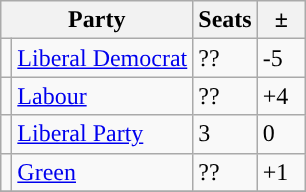<table class="wikitable">
<tr>
<th colspan="2">Party</th>
<th>Seats</th>
<th>  ±  </th>
</tr>
<tr>
<td style="background-color: "></td>
<td><a href='#'>Liberal Democrat</a></td>
<td>??</td>
<td>-5</td>
</tr>
<tr>
<td style="background-color: "></td>
<td><a href='#'>Labour</a></td>
<td>??</td>
<td>+4</td>
</tr>
<tr>
<td style="background-color: "></td>
<td><a href='#'>Liberal Party</a></td>
<td>3</td>
<td>0</td>
</tr>
<tr>
<td style="background-color: "></td>
<td><a href='#'>Green</a></td>
<td>??</td>
<td>+1</td>
</tr>
<tr>
</tr>
</table>
